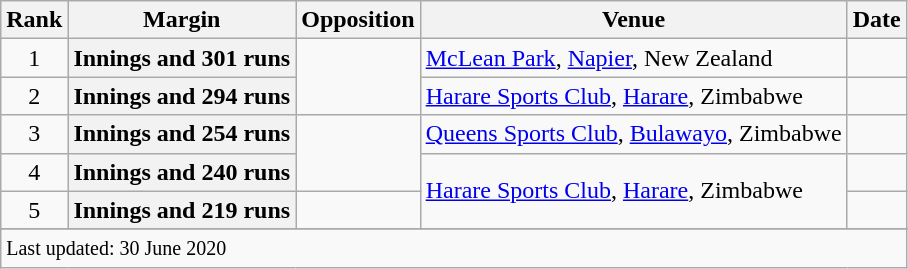<table class="wikitable plainrowheaders sortable">
<tr>
<th scope=col>Rank</th>
<th scope=col>Margin</th>
<th scope=col>Opposition</th>
<th scope=col>Venue</th>
<th scope=col>Date</th>
</tr>
<tr>
<td align=center>1</td>
<th scope=row style="text-align:center;">Innings and 301 runs</th>
<td rowspan=2></td>
<td><a href='#'>McLean Park</a>, <a href='#'>Napier</a>, New Zealand</td>
<td></td>
</tr>
<tr>
<td align=center>2</td>
<th scope=row style=text-align:center;>Innings and 294 runs</th>
<td><a href='#'>Harare Sports Club</a>, <a href='#'>Harare</a>, Zimbabwe</td>
<td></td>
</tr>
<tr>
<td align=center>3</td>
<th scope=row style=text-align:center;>Innings and 254 runs</th>
<td rowspan=2></td>
<td><a href='#'>Queens Sports Club</a>, <a href='#'>Bulawayo</a>, Zimbabwe</td>
<td></td>
</tr>
<tr>
<td align=center>4</td>
<th scope=row style=text-align:center;>Innings and 240 runs</th>
<td rowspan=2><a href='#'>Harare Sports Club</a>, <a href='#'>Harare</a>, Zimbabwe</td>
<td></td>
</tr>
<tr>
<td align=center>5</td>
<th scope=row style=text-align:center;>Innings and 219 runs</th>
<td></td>
<td></td>
</tr>
<tr>
</tr>
<tr class=sortbottom>
<td colspan=5><small>Last updated: 30 June 2020</small></td>
</tr>
</table>
